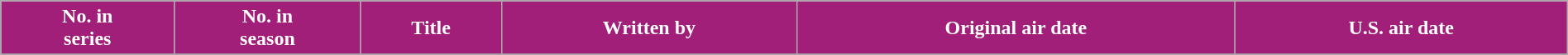<table class="wikitable plainrowheaders" style="width:100%; margin:auto;">
<tr>
<th style="background-color: #A11F78; color:white;">No. in<br>series</th>
<th style="background-color: #A11F78; color:white;">No. in<br>season</th>
<th style="background-color: #A11F78; color:white;">Title</th>
<th style="background-color: #A11F78; color:white;">Written by</th>
<th style="background-color: #A11F78; color:white;">Original air date</th>
<th style="background-color: #A11F78; color:white;">U.S. air date</th>
</tr>
<tr>
</tr>
</table>
